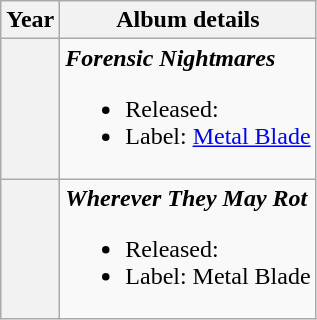<table class="wikitable plainrowheaders sortable"  style="text-align:center;">
<tr>
<th>Year</th>
<th>Album details</th>
</tr>
<tr>
<th></th>
<td align=left><strong><em>Forensic Nightmares</em></strong><br><ul><li>Released: </li><li>Label: <a href='#'>Metal Blade</a></li></ul></td>
</tr>
<tr>
<th></th>
<td align=left><strong><em>Wherever They May Rot</em></strong><br><ul><li>Released: </li><li>Label: Metal Blade</li></ul></td>
</tr>
</table>
